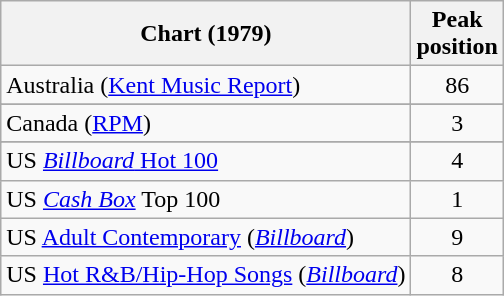<table class="wikitable sortable">
<tr>
<th>Chart (1979)</th>
<th>Peak<br>position</th>
</tr>
<tr>
<td>Australia (<a href='#'>Kent Music Report</a>)</td>
<td align="center">86</td>
</tr>
<tr>
</tr>
<tr>
<td>Canada (<a href='#'>RPM</a>)</td>
<td align="center">3</td>
</tr>
<tr>
</tr>
<tr>
</tr>
<tr>
</tr>
<tr>
</tr>
<tr>
</tr>
<tr>
<td>US <a href='#'><em>Billboard</em> Hot 100</a></td>
<td align="center">4</td>
</tr>
<tr>
<td>US <a href='#'><em>Cash Box</em></a> Top 100 </td>
<td align="center">1</td>
</tr>
<tr>
<td>US <a href='#'>Adult Contemporary</a> (<em><a href='#'>Billboard</a></em>)</td>
<td align="center">9</td>
</tr>
<tr>
<td>US <a href='#'>Hot R&B/Hip-Hop Songs</a> (<em><a href='#'>Billboard</a></em>)</td>
<td align="center">8</td>
</tr>
</table>
